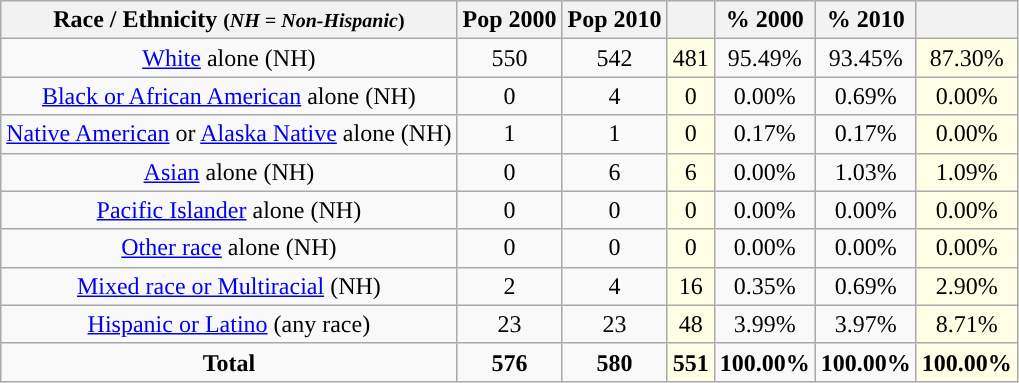<table class="wikitable" style="text-align:center;">
<tr>
<th>Race / Ethnicity <small>(<em>NH = Non-Hispanic</em>)</small></th>
<th>Pop 2000</th>
<th>Pop 2010</th>
<th></th>
<th>% 2000</th>
<th>% 2010</th>
<th></th>
</tr>
<tr>
<td><a href='#'>White</a> alone (NH)</td>
<td>550</td>
<td>542</td>
<td style='background: #ffffe6;'>481</td>
<td>95.49%</td>
<td>93.45%</td>
<td style='background: #ffffe6;'>87.30%</td>
</tr>
<tr>
<td><a href='#'>Black or African American</a> alone (NH)</td>
<td>0</td>
<td>4</td>
<td style='background: #ffffe6;'>0</td>
<td>0.00%</td>
<td>0.69%</td>
<td style='background: #ffffe6;'>0.00%</td>
</tr>
<tr>
<td><a href='#'>Native American</a> or <a href='#'>Alaska Native</a> alone (NH)</td>
<td>1</td>
<td>1</td>
<td style='background: #ffffe6;'>0</td>
<td>0.17%</td>
<td>0.17%</td>
<td style='background: #ffffe6;'>0.00%</td>
</tr>
<tr>
<td><a href='#'>Asian</a> alone (NH)</td>
<td>0</td>
<td>6</td>
<td style='background: #ffffe6;'>6</td>
<td>0.00%</td>
<td>1.03%</td>
<td style='background: #ffffe6;'>1.09%</td>
</tr>
<tr>
<td><a href='#'>Pacific Islander</a> alone (NH)</td>
<td>0</td>
<td>0</td>
<td style='background: #ffffe6;'>0</td>
<td>0.00%</td>
<td>0.00%</td>
<td style='background: #ffffe6;'>0.00%</td>
</tr>
<tr>
<td><a href='#'>Other race</a> alone (NH)</td>
<td>0</td>
<td>0</td>
<td style='background: #ffffe6;'>0</td>
<td>0.00%</td>
<td>0.00%</td>
<td style='background: #ffffe6;'>0.00%</td>
</tr>
<tr>
<td><a href='#'>Mixed race or Multiracial</a> (NH)</td>
<td>2</td>
<td>4</td>
<td style='background: #ffffe6;'>16</td>
<td>0.35%</td>
<td>0.69%</td>
<td style='background: #ffffe6;'>2.90%</td>
</tr>
<tr>
<td><a href='#'>Hispanic or Latino</a> (any race)</td>
<td>23</td>
<td>23</td>
<td style='background: #ffffe6;'>48</td>
<td>3.99%</td>
<td>3.97%</td>
<td style='background: #ffffe6;'>8.71%</td>
</tr>
<tr>
<td><strong>Total</strong></td>
<td><strong>576</strong></td>
<td><strong>580</strong></td>
<td style='background: #ffffe6;'><strong>551</strong></td>
<td><strong>100.00%</strong></td>
<td><strong>100.00%</strong></td>
<td style='background: #ffffe6;'><strong>100.00%</strong></td>
</tr>
</table>
